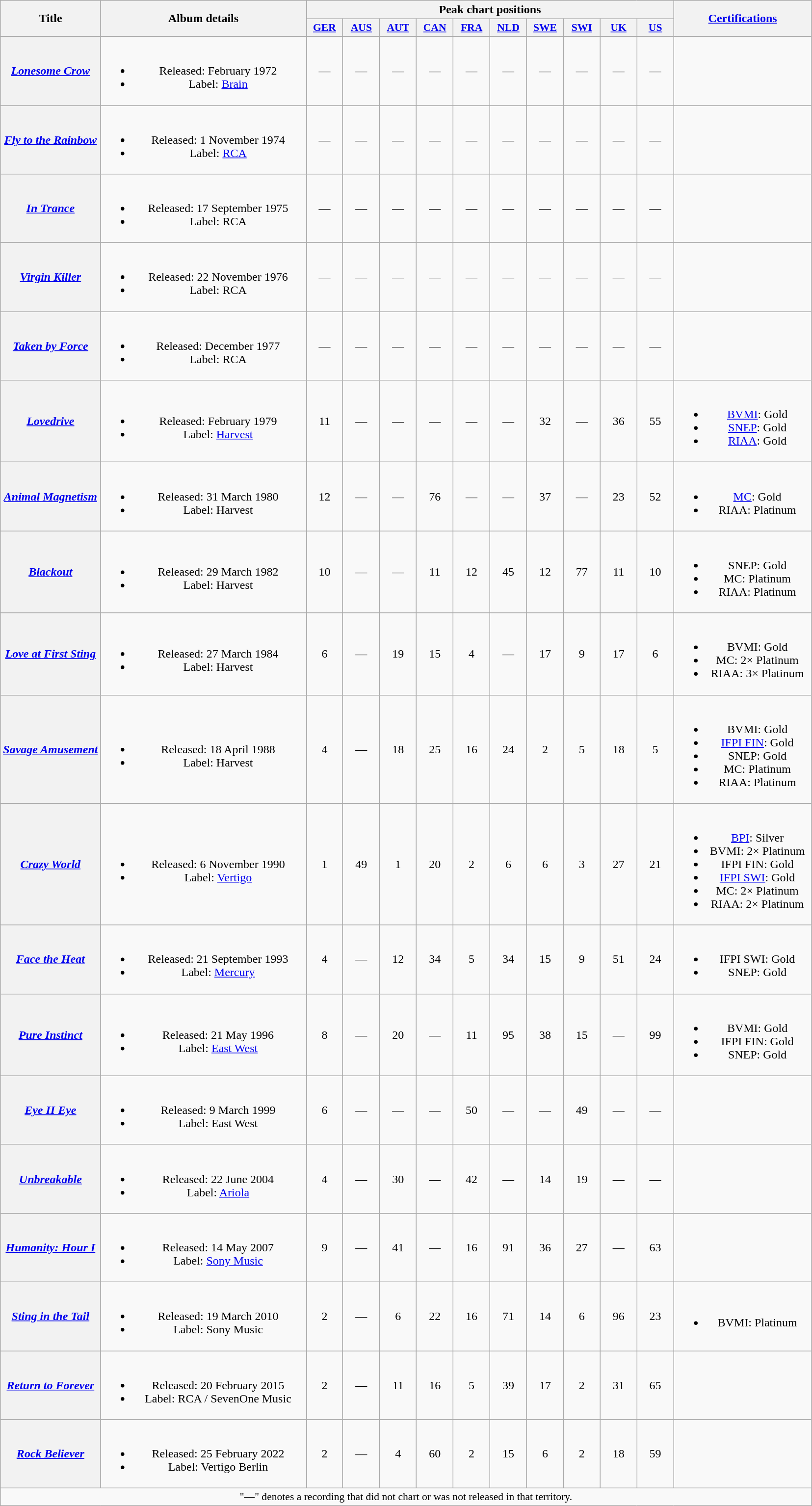<table class="wikitable plainrowheaders" style="text-align:center;" border="1">
<tr>
<th rowspan="2">Title</th>
<th scope="col" rowspan="2" style="width:17em;">Album details</th>
<th colspan="10">Peak chart positions</th>
<th rowspan="2" width="180"><a href='#'>Certifications</a></th>
</tr>
<tr>
<th scope="col" style="width:3em;font-size:90%;"><a href='#'>GER</a><br></th>
<th scope="col" style="width:3em;font-size:90%;"><a href='#'>AUS</a><br></th>
<th scope="col" style="width:3em;font-size:90%;"><a href='#'>AUT</a><br></th>
<th scope="col" style="width:3em;font-size:90%;"><a href='#'>CAN</a><br></th>
<th scope="col" style="width:3em;font-size:90%;"><a href='#'>FRA</a><br></th>
<th scope="col" style="width:3em;font-size:90%;"><a href='#'>NLD</a><br></th>
<th scope="col" style="width:3em;font-size:90%;"><a href='#'>SWE</a><br></th>
<th scope="col" style="width:3em;font-size:90%;"><a href='#'>SWI</a><br></th>
<th scope="col" style="width:3em;font-size:90%;"><a href='#'>UK</a><br></th>
<th scope="col" style="width:3em;font-size:90%;"><a href='#'>US</a><br></th>
</tr>
<tr>
<th scope="row"><em><a href='#'>Lonesome Crow</a></em></th>
<td><br><ul><li>Released: February 1972</li><li>Label: <a href='#'>Brain</a></li></ul></td>
<td>—</td>
<td>—</td>
<td>—</td>
<td>—</td>
<td>—</td>
<td>—</td>
<td>—</td>
<td>—</td>
<td>—</td>
<td>—</td>
<td></td>
</tr>
<tr>
<th scope="row"><em><a href='#'>Fly to the Rainbow</a></em></th>
<td><br><ul><li>Released: 1 November 1974</li><li>Label: <a href='#'>RCA</a></li></ul></td>
<td>—</td>
<td>—</td>
<td>—</td>
<td>—</td>
<td>—</td>
<td>—</td>
<td>—</td>
<td>—</td>
<td>—</td>
<td>—</td>
<td></td>
</tr>
<tr>
<th scope="row"><em><a href='#'>In Trance</a></em></th>
<td><br><ul><li>Released: 17 September 1975</li><li>Label: RCA</li></ul></td>
<td>—</td>
<td>—</td>
<td>—</td>
<td>—</td>
<td>—</td>
<td>—</td>
<td>—</td>
<td>—</td>
<td>—</td>
<td>—</td>
<td></td>
</tr>
<tr>
<th scope="row"><em><a href='#'>Virgin Killer</a></em></th>
<td><br><ul><li>Released: 22 November 1976 </li><li>Label: RCA</li></ul></td>
<td>—</td>
<td>—</td>
<td>—</td>
<td>—</td>
<td>—</td>
<td>—</td>
<td>—</td>
<td>—</td>
<td>—</td>
<td>—</td>
<td></td>
</tr>
<tr>
<th scope="row"><em><a href='#'>Taken by Force</a></em></th>
<td><br><ul><li>Released: December 1977</li><li>Label: RCA</li></ul></td>
<td>—</td>
<td>—</td>
<td>—</td>
<td>—</td>
<td>—</td>
<td>—</td>
<td>—</td>
<td>—</td>
<td>—</td>
<td>—</td>
<td></td>
</tr>
<tr>
<th scope="row"><em><a href='#'>Lovedrive</a></em></th>
<td><br><ul><li>Released: February 1979</li><li>Label: <a href='#'>Harvest</a></li></ul></td>
<td>11</td>
<td>—</td>
<td>—</td>
<td>—</td>
<td>—</td>
<td>—</td>
<td>32</td>
<td>—</td>
<td>36</td>
<td>55</td>
<td><br><ul><li><a href='#'>BVMI</a>: Gold </li><li><a href='#'>SNEP</a>: Gold</li><li><a href='#'>RIAA</a>: Gold</li></ul></td>
</tr>
<tr>
<th scope="row"><em><a href='#'>Animal Magnetism</a></em></th>
<td><br><ul><li>Released: 31 March 1980</li><li>Label: Harvest</li></ul></td>
<td>12</td>
<td>—</td>
<td>—</td>
<td>76</td>
<td>—</td>
<td>—</td>
<td>37</td>
<td>—</td>
<td>23</td>
<td>52</td>
<td><br><ul><li><a href='#'>MC</a>: Gold</li><li>RIAA: Platinum</li></ul></td>
</tr>
<tr>
<th scope="row"><em><a href='#'>Blackout</a></em></th>
<td><br><ul><li>Released: 29 March 1982</li><li>Label: Harvest</li></ul></td>
<td>10</td>
<td>—</td>
<td>—</td>
<td>11</td>
<td>12</td>
<td>45</td>
<td>12</td>
<td>77</td>
<td>11</td>
<td>10</td>
<td><br><ul><li>SNEP: Gold</li><li>MC: Platinum</li><li>RIAA: Platinum</li></ul></td>
</tr>
<tr>
<th scope="row"><em><a href='#'>Love at First Sting</a></em></th>
<td><br><ul><li>Released: 27 March 1984</li><li>Label: Harvest</li></ul></td>
<td>6</td>
<td>—</td>
<td>19</td>
<td>15</td>
<td>4</td>
<td>—</td>
<td>17</td>
<td>9</td>
<td>17</td>
<td>6</td>
<td><br><ul><li>BVMI: Gold</li><li>MC: 2× Platinum</li><li>RIAA: 3× Platinum</li></ul></td>
</tr>
<tr>
<th scope="row"><em><a href='#'>Savage Amusement</a></em></th>
<td><br><ul><li>Released: 18 April 1988</li><li>Label: Harvest</li></ul></td>
<td>4</td>
<td>—</td>
<td>18</td>
<td>25</td>
<td>16</td>
<td>24</td>
<td>2</td>
<td>5</td>
<td>18</td>
<td>5</td>
<td><br><ul><li>BVMI: Gold</li><li><a href='#'>IFPI FIN</a>: Gold</li><li>SNEP: Gold</li><li>MC: Platinum</li><li>RIAA: Platinum</li></ul></td>
</tr>
<tr>
<th scope="row"><em><a href='#'>Crazy World</a> </em></th>
<td><br><ul><li>Released: 6 November 1990</li><li>Label: <a href='#'>Vertigo</a></li></ul></td>
<td>1</td>
<td>49</td>
<td>1</td>
<td>20</td>
<td>2</td>
<td>6</td>
<td>6</td>
<td>3</td>
<td>27</td>
<td>21</td>
<td><br><ul><li><a href='#'>BPI</a>: Silver</li><li>BVMI: 2× Platinum</li><li>IFPI FIN: Gold</li><li><a href='#'>IFPI SWI</a>: Gold</li><li>MC: 2× Platinum</li><li>RIAA: 2× Platinum</li></ul></td>
</tr>
<tr>
<th scope="row"><em><a href='#'>Face the Heat</a></em></th>
<td><br><ul><li>Released: 21 September 1993</li><li>Label: <a href='#'>Mercury</a></li></ul></td>
<td>4</td>
<td>—</td>
<td>12</td>
<td>34</td>
<td>5</td>
<td>34</td>
<td>15</td>
<td>9</td>
<td>51</td>
<td>24</td>
<td><br><ul><li>IFPI SWI: Gold</li><li>SNEP: Gold</li></ul></td>
</tr>
<tr>
<th scope="row"><em><a href='#'>Pure Instinct</a></em></th>
<td><br><ul><li>Released: 21 May 1996</li><li>Label: <a href='#'>East West</a></li></ul></td>
<td>8</td>
<td>—</td>
<td>20</td>
<td>—</td>
<td>11</td>
<td>95</td>
<td>38</td>
<td>15</td>
<td>—</td>
<td>99</td>
<td><br><ul><li>BVMI: Gold</li><li>IFPI FIN: Gold</li><li>SNEP: Gold</li></ul></td>
</tr>
<tr>
<th scope="row"><em><a href='#'>Eye II Eye</a></em></th>
<td><br><ul><li>Released: 9 March 1999</li><li>Label: East West</li></ul></td>
<td>6</td>
<td>—</td>
<td>—</td>
<td>—</td>
<td>50</td>
<td>—</td>
<td>—</td>
<td>49</td>
<td>—</td>
<td>—</td>
<td></td>
</tr>
<tr>
<th scope="row"><em><a href='#'>Unbreakable</a></em></th>
<td><br><ul><li>Released: 22 June 2004</li><li>Label: <a href='#'>Ariola</a></li></ul></td>
<td>4</td>
<td>—</td>
<td>30</td>
<td>—</td>
<td>42</td>
<td>—</td>
<td>14</td>
<td>19</td>
<td>—</td>
<td>—</td>
<td></td>
</tr>
<tr>
<th scope="row"><em><a href='#'>Humanity: Hour I</a></em></th>
<td><br><ul><li>Released: 14 May 2007</li><li>Label: <a href='#'>Sony Music</a></li></ul></td>
<td>9</td>
<td>—</td>
<td>41</td>
<td>—</td>
<td>16</td>
<td>91</td>
<td>36</td>
<td>27</td>
<td>—</td>
<td>63</td>
<td></td>
</tr>
<tr>
<th scope="row"><em><a href='#'>Sting in the Tail</a></em></th>
<td><br><ul><li>Released: 19 March 2010</li><li>Label: Sony Music</li></ul></td>
<td>2</td>
<td>—</td>
<td>6</td>
<td>22</td>
<td>16</td>
<td>71</td>
<td>14</td>
<td>6</td>
<td>96</td>
<td>23</td>
<td><br><ul><li>BVMI: Platinum</li></ul></td>
</tr>
<tr>
<th scope="row"><em><a href='#'>Return to Forever</a></em></th>
<td><br><ul><li>Released: 20 February 2015</li><li>Label: RCA / SevenOne Music</li></ul></td>
<td>2</td>
<td>—</td>
<td>11</td>
<td>16</td>
<td>5</td>
<td>39</td>
<td>17</td>
<td>2</td>
<td>31</td>
<td>65</td>
<td></td>
</tr>
<tr>
<th scope="row"><em><a href='#'>Rock Believer</a></em></th>
<td><br><ul><li>Released: 25 February 2022</li><li>Label: Vertigo Berlin</li></ul></td>
<td>2</td>
<td>—</td>
<td>4</td>
<td>60</td>
<td>2<br></td>
<td>15</td>
<td>6<br></td>
<td>2</td>
<td>18</td>
<td>59</td>
<td></td>
</tr>
<tr>
<td colspan="16" style="font-size:90%">"—" denotes a recording that did not chart or was not released in that territory.</td>
</tr>
</table>
